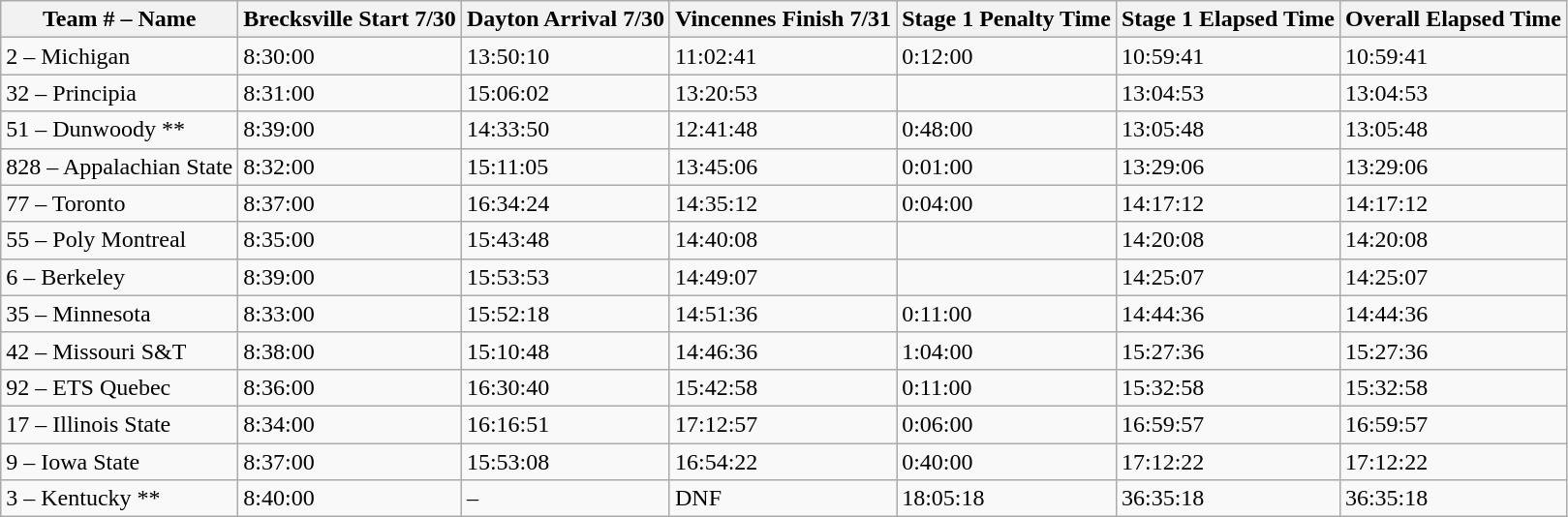<table class="wikitable">
<tr>
<th>Team # – Name</th>
<th>Brecksville Start 7/30</th>
<th>Dayton Arrival 7/30</th>
<th>Vincennes Finish 7/31</th>
<th>Stage 1 Penalty Time</th>
<th>Stage 1 Elapsed Time</th>
<th>Overall Elapsed Time</th>
</tr>
<tr>
<td>2 – Michigan</td>
<td>8:30:00</td>
<td>13:50:10</td>
<td>11:02:41</td>
<td>0:12:00</td>
<td>10:59:41</td>
<td>10:59:41</td>
</tr>
<tr>
<td>32 – Principia</td>
<td>8:31:00</td>
<td>15:06:02</td>
<td>13:20:53</td>
<td></td>
<td>13:04:53</td>
<td>13:04:53</td>
</tr>
<tr>
<td>51 – Dunwoody **</td>
<td>8:39:00</td>
<td>14:33:50</td>
<td>12:41:48</td>
<td>0:48:00</td>
<td>13:05:48</td>
<td>13:05:48</td>
</tr>
<tr>
<td>828 – Appalachian State</td>
<td>8:32:00</td>
<td>15:11:05</td>
<td>13:45:06</td>
<td>0:01:00</td>
<td>13:29:06</td>
<td>13:29:06</td>
</tr>
<tr>
<td>77 – Toronto</td>
<td>8:37:00</td>
<td>16:34:24</td>
<td>14:35:12</td>
<td>0:04:00</td>
<td>14:17:12</td>
<td>14:17:12</td>
</tr>
<tr>
<td>55 – Poly Montreal</td>
<td>8:35:00</td>
<td>15:43:48</td>
<td>14:40:08</td>
<td></td>
<td>14:20:08</td>
<td>14:20:08</td>
</tr>
<tr>
<td>6 – Berkeley</td>
<td>8:39:00</td>
<td>15:53:53</td>
<td>14:49:07</td>
<td></td>
<td>14:25:07</td>
<td>14:25:07</td>
</tr>
<tr>
<td>35 – Minnesota</td>
<td>8:33:00</td>
<td>15:52:18</td>
<td>14:51:36</td>
<td>0:11:00</td>
<td>14:44:36</td>
<td>14:44:36</td>
</tr>
<tr>
<td>42 – Missouri S&T</td>
<td>8:38:00</td>
<td>15:10:48</td>
<td>14:46:36</td>
<td>1:04:00</td>
<td>15:27:36</td>
<td>15:27:36</td>
</tr>
<tr>
<td>92 – ETS Quebec</td>
<td>8:36:00</td>
<td>16:30:40</td>
<td>15:42:58</td>
<td>0:11:00</td>
<td>15:32:58</td>
<td>15:32:58</td>
</tr>
<tr>
<td>17 – Illinois State</td>
<td>8:34:00</td>
<td>16:16:51</td>
<td>17:12:57</td>
<td>0:06:00</td>
<td>16:59:57</td>
<td>16:59:57</td>
</tr>
<tr>
<td>9 – Iowa State</td>
<td>8:37:00</td>
<td>15:53:08</td>
<td>16:54:22</td>
<td>0:40:00</td>
<td>17:12:22</td>
<td>17:12:22</td>
</tr>
<tr>
<td>3 – Kentucky **</td>
<td>8:40:00</td>
<td>–</td>
<td>DNF</td>
<td>18:05:18</td>
<td>36:35:18</td>
<td>36:35:18</td>
</tr>
</table>
